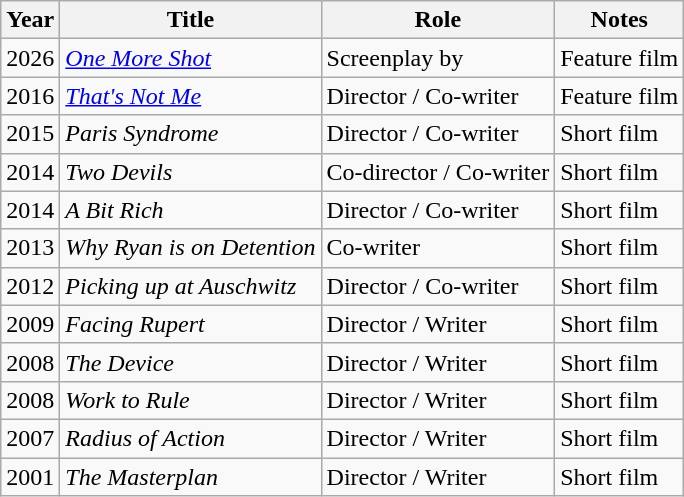<table class="wikitable">
<tr>
<th>Year</th>
<th>Title</th>
<th>Role</th>
<th>Notes</th>
</tr>
<tr>
<td>2026</td>
<td><em><a href='#'>One More Shot</a></em></td>
<td>Screenplay by</td>
<td>Feature film</td>
</tr>
<tr>
<td>2016</td>
<td><em><a href='#'>That's Not Me</a></em></td>
<td>Director / Co-writer</td>
<td>Feature film</td>
</tr>
<tr>
<td>2015</td>
<td><em>Paris Syndrome</em></td>
<td>Director / Co-writer</td>
<td>Short film</td>
</tr>
<tr>
<td>2014</td>
<td><em>Two Devils</em></td>
<td>Co-director / Co-writer</td>
<td>Short film</td>
</tr>
<tr>
<td>2014</td>
<td><em>A Bit Rich</em></td>
<td>Director / Co-writer</td>
<td>Short film</td>
</tr>
<tr>
<td>2013</td>
<td><em>Why Ryan is on Detention</em></td>
<td>Co-writer</td>
<td>Short film</td>
</tr>
<tr>
<td>2012</td>
<td><em>Picking up at Auschwitz</em></td>
<td>Director / Co-writer</td>
<td>Short film</td>
</tr>
<tr>
<td>2009</td>
<td><em>Facing Rupert</em></td>
<td>Director / Writer</td>
<td>Short film</td>
</tr>
<tr>
<td>2008</td>
<td><em>The Device</em></td>
<td>Director / Writer</td>
<td>Short film</td>
</tr>
<tr>
<td>2008</td>
<td><em>Work to Rule</em></td>
<td>Director / Writer</td>
<td>Short film</td>
</tr>
<tr>
<td>2007</td>
<td><em>Radius of Action</em></td>
<td>Director / Writer</td>
<td>Short film</td>
</tr>
<tr>
<td>2001</td>
<td><em>The Masterplan</em></td>
<td>Director / Writer</td>
<td>Short film</td>
</tr>
</table>
